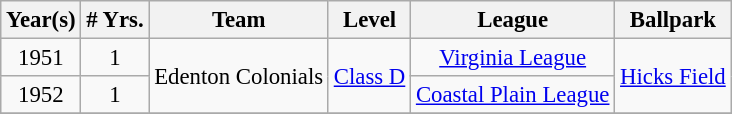<table class="wikitable" style="text-align:center; font-size: 95%;">
<tr>
<th>Year(s)</th>
<th># Yrs.</th>
<th>Team</th>
<th>Level</th>
<th>League</th>
<th>Ballpark</th>
</tr>
<tr>
<td>1951</td>
<td>1</td>
<td rowspan=2>Edenton Colonials</td>
<td rowspan=2><a href='#'>Class D</a></td>
<td><a href='#'>Virginia League</a></td>
<td rowspan=2><a href='#'>Hicks Field</a></td>
</tr>
<tr>
<td>1952</td>
<td>1</td>
<td><a href='#'>Coastal Plain League</a></td>
</tr>
<tr>
</tr>
</table>
